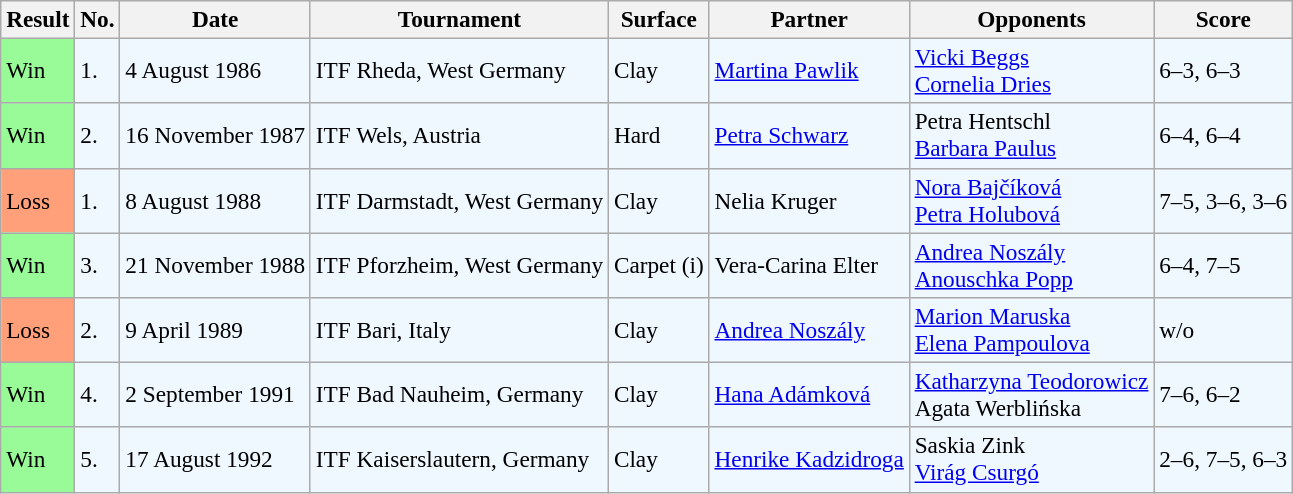<table class="sortable wikitable" style=font-size:97%>
<tr>
<th>Result</th>
<th>No.</th>
<th>Date</th>
<th>Tournament</th>
<th>Surface</th>
<th>Partner</th>
<th>Opponents</th>
<th class="unsortable">Score</th>
</tr>
<tr bgcolor="#f0f8ff">
<td style="background:#98fb98;">Win</td>
<td>1.</td>
<td>4 August 1986</td>
<td>ITF Rheda, West Germany</td>
<td>Clay</td>
<td> <a href='#'>Martina Pawlik</a></td>
<td> <a href='#'>Vicki Beggs</a> <br> <a href='#'>Cornelia Dries</a></td>
<td>6–3, 6–3</td>
</tr>
<tr style="background:#f0f8ff;">
<td style="background:#98fb98;">Win</td>
<td>2.</td>
<td>16 November 1987</td>
<td>ITF Wels, Austria</td>
<td>Hard</td>
<td> <a href='#'>Petra Schwarz</a></td>
<td> Petra Hentschl <br>  <a href='#'>Barbara Paulus</a></td>
<td>6–4, 6–4</td>
</tr>
<tr bgcolor=f0f8ff>
<td style="background:#ffa07a;">Loss</td>
<td>1.</td>
<td>8 August 1988</td>
<td>ITF Darmstadt, West Germany</td>
<td>Clay</td>
<td> Nelia Kruger</td>
<td> <a href='#'>Nora Bajčíková</a> <br>  <a href='#'>Petra Holubová</a></td>
<td>7–5, 3–6, 3–6</td>
</tr>
<tr style="background:#f0f8ff;">
<td style="background:#98fb98;">Win</td>
<td>3.</td>
<td>21 November 1988</td>
<td>ITF Pforzheim, West Germany</td>
<td>Carpet (i)</td>
<td> Vera-Carina Elter</td>
<td> <a href='#'>Andrea Noszály</a> <br>  <a href='#'>Anouschka Popp</a></td>
<td>6–4, 7–5</td>
</tr>
<tr bgcolor="#f0f8ff">
<td style="background:#ffa07a;">Loss</td>
<td>2.</td>
<td>9 April 1989</td>
<td>ITF Bari, Italy</td>
<td>Clay</td>
<td> <a href='#'>Andrea Noszály</a></td>
<td> <a href='#'>Marion Maruska</a> <br>  <a href='#'>Elena Pampoulova</a></td>
<td>w/o</td>
</tr>
<tr bgcolor=f0f8ff>
<td style="background:#98fb98;">Win</td>
<td>4.</td>
<td>2 September 1991</td>
<td>ITF Bad Nauheim, Germany</td>
<td>Clay</td>
<td> <a href='#'>Hana Adámková</a></td>
<td> <a href='#'>Katharzyna Teodorowicz</a> <br>  Agata Werblińska</td>
<td>7–6, 6–2</td>
</tr>
<tr style="background:#f0f8ff;">
<td style="background:#98fb98;">Win</td>
<td>5.</td>
<td>17 August 1992</td>
<td>ITF Kaiserslautern, Germany</td>
<td>Clay</td>
<td> <a href='#'>Henrike Kadzidroga</a></td>
<td> Saskia Zink <br>  <a href='#'>Virág Csurgó</a></td>
<td>2–6, 7–5, 6–3</td>
</tr>
</table>
